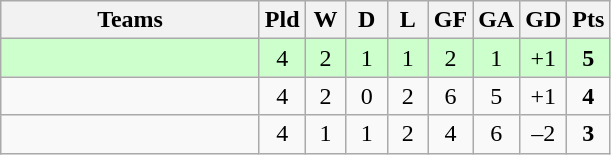<table class="wikitable" style="text-align: center;">
<tr>
<th width=165>Teams</th>
<th width=20>Pld</th>
<th width=20>W</th>
<th width=20>D</th>
<th width=20>L</th>
<th width=20>GF</th>
<th width=20>GA</th>
<th width=20>GD</th>
<th width=20>Pts</th>
</tr>
<tr align=center style="background:#ccffcc;">
<td style="text-align:left;"></td>
<td>4</td>
<td>2</td>
<td>1</td>
<td>1</td>
<td>2</td>
<td>1</td>
<td>+1</td>
<td><strong>5</strong></td>
</tr>
<tr align=center>
<td style="text-align:left;"></td>
<td>4</td>
<td>2</td>
<td>0</td>
<td>2</td>
<td>6</td>
<td>5</td>
<td>+1</td>
<td><strong>4</strong></td>
</tr>
<tr align=center>
<td style="text-align:left;"></td>
<td>4</td>
<td>1</td>
<td>1</td>
<td>2</td>
<td>4</td>
<td>6</td>
<td>–2</td>
<td><strong>3</strong></td>
</tr>
</table>
